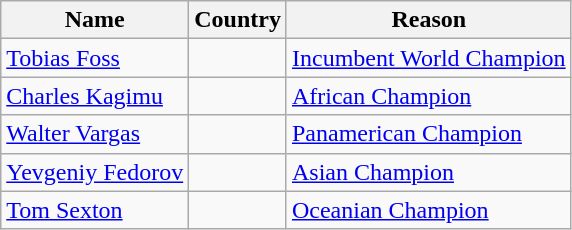<table class="wikitable">
<tr>
<th>Name</th>
<th>Country</th>
<th>Reason</th>
</tr>
<tr>
<td><a href='#'>Tobias Foss</a></td>
<td></td>
<td><a href='#'>Incumbent World Champion</a></td>
</tr>
<tr>
<td><a href='#'>Charles Kagimu</a></td>
<td></td>
<td><a href='#'>African Champion</a></td>
</tr>
<tr>
<td><a href='#'>Walter Vargas</a></td>
<td></td>
<td><a href='#'>Panamerican Champion</a></td>
</tr>
<tr>
<td><a href='#'>Yevgeniy Fedorov</a></td>
<td></td>
<td><a href='#'>Asian Champion</a></td>
</tr>
<tr>
<td><a href='#'>Tom Sexton</a></td>
<td></td>
<td><a href='#'>Oceanian Champion</a></td>
</tr>
</table>
